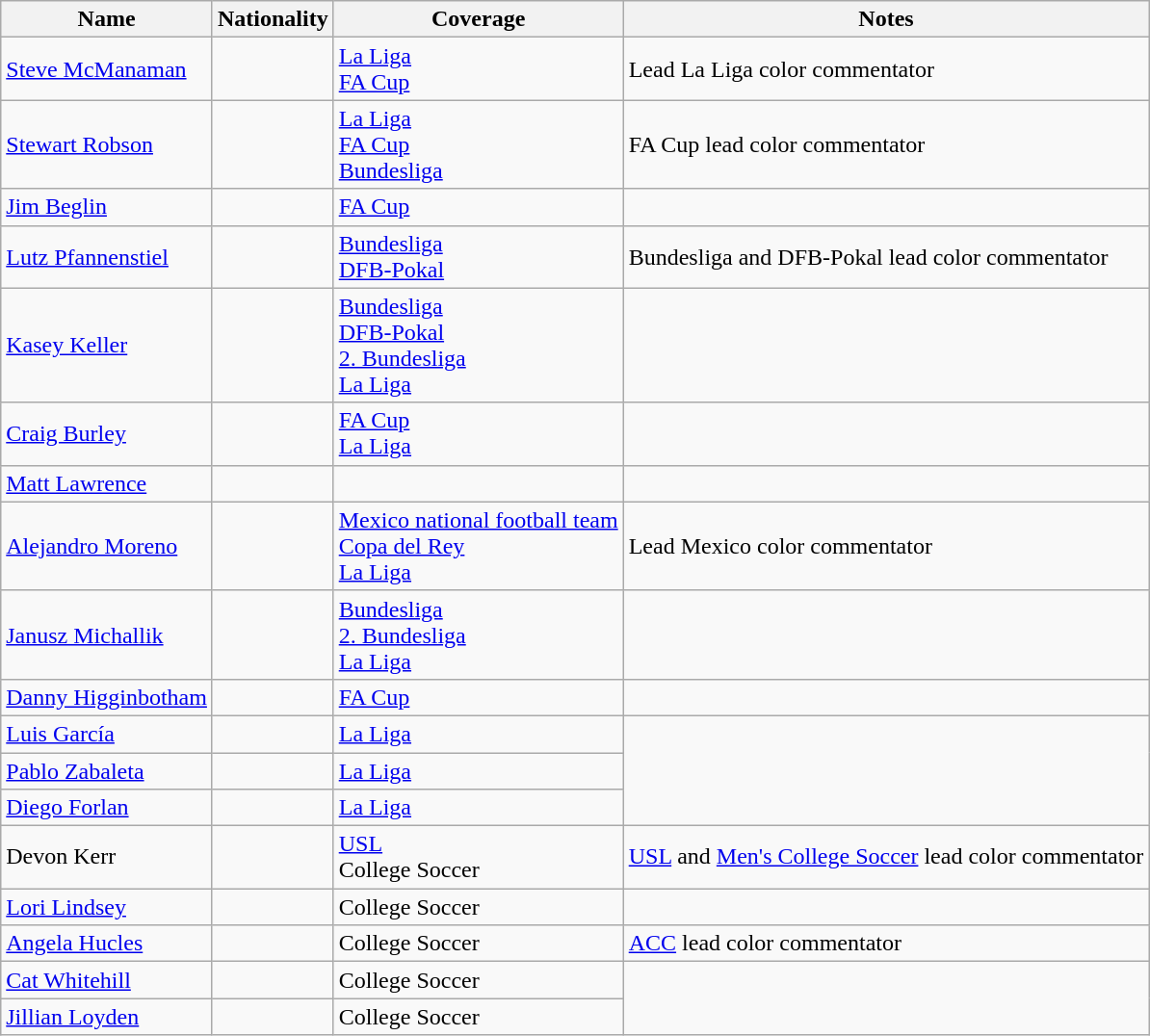<table class="wikitable">
<tr>
<th>Name</th>
<th>Nationality</th>
<th>Coverage</th>
<th>Notes</th>
</tr>
<tr>
<td><a href='#'>Steve McManaman</a></td>
<td></td>
<td><a href='#'>La Liga</a><br><a href='#'>FA Cup</a></td>
<td>Lead La Liga color commentator</td>
</tr>
<tr>
<td><a href='#'>Stewart Robson</a></td>
<td></td>
<td><a href='#'>La Liga</a><br><a href='#'>FA Cup</a><br><a href='#'>Bundesliga</a><br></td>
<td>FA Cup lead color commentator</td>
</tr>
<tr>
<td><a href='#'>Jim Beglin</a></td>
<td></td>
<td><a href='#'>FA Cup</a></td>
<td></td>
</tr>
<tr>
<td><a href='#'>Lutz Pfannenstiel</a></td>
<td></td>
<td><a href='#'>Bundesliga</a><br><a href='#'>DFB-Pokal</a></td>
<td>Bundesliga and DFB-Pokal lead color commentator</td>
</tr>
<tr>
<td><a href='#'>Kasey Keller</a></td>
<td></td>
<td><a href='#'>Bundesliga</a><br><a href='#'>DFB-Pokal</a><br><a href='#'>2. Bundesliga</a><br><a href='#'>La Liga</a></td>
<td></td>
</tr>
<tr>
<td><a href='#'>Craig Burley</a></td>
<td></td>
<td><a href='#'>FA Cup</a><br><a href='#'>La Liga</a></td>
<td></td>
</tr>
<tr>
<td><a href='#'>Matt Lawrence</a></td>
<td></td>
<td></td>
</tr>
<tr>
<td><a href='#'>Alejandro Moreno</a></td>
<td></td>
<td><a href='#'>Mexico national football team</a><br><a href='#'>Copa del Rey</a><br><a href='#'>La Liga</a></td>
<td>Lead Mexico color commentator</td>
</tr>
<tr>
<td><a href='#'>Janusz Michallik</a></td>
<td></td>
<td><a href='#'>Bundesliga</a><br><a href='#'>2. Bundesliga</a><br><a href='#'>La Liga</a></td>
</tr>
<tr>
<td><a href='#'>Danny Higginbotham</a></td>
<td></td>
<td><a href='#'>FA Cup</a><br></td>
<td></td>
</tr>
<tr>
<td><a href='#'>Luis García</a></td>
<td></td>
<td><a href='#'>La Liga</a></td>
</tr>
<tr>
<td><a href='#'>Pablo Zabaleta</a></td>
<td></td>
<td><a href='#'>La Liga</a></td>
</tr>
<tr>
<td><a href='#'>Diego Forlan</a></td>
<td></td>
<td><a href='#'>La Liga</a></td>
</tr>
<tr>
<td>Devon Kerr</td>
<td></td>
<td><a href='#'>USL</a><br>College Soccer</td>
<td><a href='#'>USL</a> and <a href='#'>Men's College Soccer</a> lead color commentator</td>
</tr>
<tr>
<td><a href='#'>Lori Lindsey</a></td>
<td></td>
<td>College Soccer</td>
<td></td>
</tr>
<tr>
<td><a href='#'>Angela Hucles</a></td>
<td></td>
<td>College Soccer</td>
<td><a href='#'>ACC</a> lead color commentator</td>
</tr>
<tr>
<td><a href='#'>Cat Whitehill</a></td>
<td></td>
<td>College Soccer</td>
</tr>
<tr>
<td><a href='#'>Jillian Loyden</a></td>
<td></td>
<td>College Soccer</td>
</tr>
</table>
